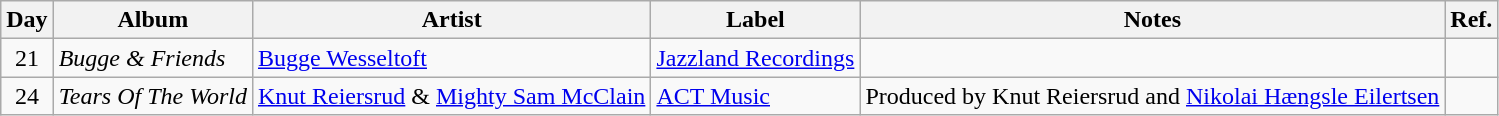<table class="wikitable">
<tr>
<th>Day</th>
<th>Album</th>
<th>Artist</th>
<th>Label</th>
<th>Notes</th>
<th>Ref.</th>
</tr>
<tr>
<td rowspan="1" style="text-align:center;">21</td>
<td><em>Bugge & Friends</em></td>
<td><a href='#'>Bugge Wesseltoft</a></td>
<td><a href='#'>Jazzland Recordings</a></td>
<td></td>
<td style="text-align:center;"></td>
</tr>
<tr>
<td rowspan="1" style="text-align:center;">24</td>
<td><em>Tears Of The World</em></td>
<td><a href='#'>Knut Reiersrud</a> & <a href='#'>Mighty Sam McClain</a></td>
<td><a href='#'>ACT Music</a></td>
<td>Produced by Knut Reiersrud and <a href='#'>Nikolai Hængsle Eilertsen</a></td>
<td style="text-align:center;"></td>
</tr>
</table>
